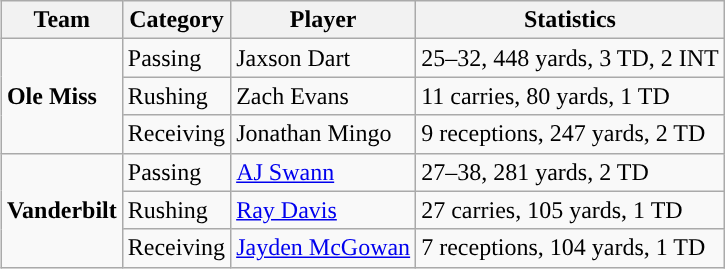<table class="wikitable" style="float: right;">
<tr>
<th>Team</th>
<th>Category</th>
<th>Player</th>
<th>Statistics</th>
</tr>
<tr>
<td rowspan=3><strong>Ole Miss</strong></td>
<td>Passing</td>
<td>Jaxson Dart</td>
<td>25–32, 448 yards, 3 TD, 2 INT</td>
</tr>
<tr>
<td>Rushing</td>
<td>Zach Evans</td>
<td>11 carries, 80 yards, 1 TD</td>
</tr>
<tr>
<td>Receiving</td>
<td>Jonathan Mingo</td>
<td>9 receptions, 247 yards, 2 TD</td>
</tr>
<tr>
<td rowspan=3><strong>Vanderbilt</strong></td>
<td>Passing</td>
<td><a href='#'>AJ Swann</a></td>
<td>27–38, 281 yards, 2 TD</td>
</tr>
<tr>
<td>Rushing</td>
<td><a href='#'>Ray Davis</a></td>
<td>27 carries, 105 yards, 1 TD</td>
</tr>
<tr>
<td>Receiving</td>
<td><a href='#'>Jayden McGowan</a></td>
<td>7 receptions, 104 yards, 1 TD</td>
</tr>
</table>
